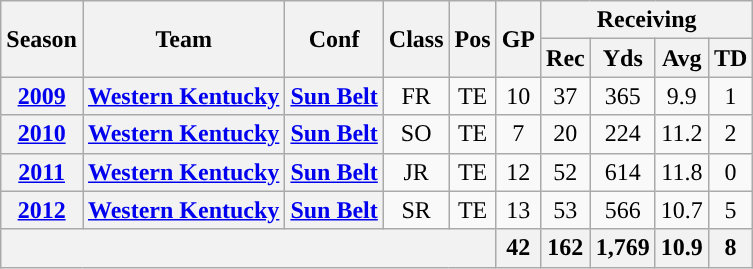<table class="wikitable" style="text-align: center;">
<tr>
<th rowspan="2">Season</th>
<th rowspan="2">Team</th>
<th rowspan="2">Conf</th>
<th rowspan="2">Class</th>
<th rowspan="2">Pos</th>
<th rowspan="2">GP</th>
<th colspan="4">Receiving</th>
</tr>
<tr>
<th>Rec</th>
<th>Yds</th>
<th>Avg</th>
<th>TD</th>
</tr>
<tr>
<th><a href='#'>2009</a></th>
<th><a href='#'>Western Kentucky</a></th>
<th><a href='#'>Sun Belt</a></th>
<td>FR</td>
<td>TE</td>
<td>10</td>
<td>37</td>
<td>365</td>
<td>9.9</td>
<td>1</td>
</tr>
<tr>
<th><a href='#'>2010</a></th>
<th><a href='#'>Western Kentucky</a></th>
<th><a href='#'>Sun Belt</a></th>
<td>SO</td>
<td>TE</td>
<td>7</td>
<td>20</td>
<td>224</td>
<td>11.2</td>
<td>2</td>
</tr>
<tr>
<th><a href='#'>2011</a></th>
<th><a href='#'>Western Kentucky</a></th>
<th><a href='#'>Sun Belt</a></th>
<td>JR</td>
<td>TE</td>
<td>12</td>
<td>52</td>
<td>614</td>
<td>11.8</td>
<td>0</td>
</tr>
<tr>
<th><a href='#'>2012</a></th>
<th><a href='#'>Western Kentucky</a></th>
<th><a href='#'>Sun Belt</a></th>
<td>SR</td>
<td>TE</td>
<td>13</td>
<td>53</td>
<td>566</td>
<td>10.7</td>
<td>5</td>
</tr>
<tr>
<th colspan="5"></th>
<th>42</th>
<th>162</th>
<th>1,769</th>
<th>10.9</th>
<th>8</th>
</tr>
</table>
